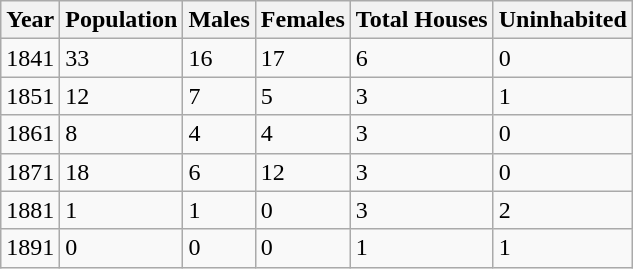<table class="wikitable">
<tr>
<th>Year</th>
<th>Population</th>
<th>Males</th>
<th>Females</th>
<th>Total Houses</th>
<th>Uninhabited</th>
</tr>
<tr>
<td>1841</td>
<td>33</td>
<td>16</td>
<td>17</td>
<td>6</td>
<td>0</td>
</tr>
<tr>
<td>1851</td>
<td>12</td>
<td>7</td>
<td>5</td>
<td>3</td>
<td>1</td>
</tr>
<tr>
<td>1861</td>
<td>8</td>
<td>4</td>
<td>4</td>
<td>3</td>
<td>0</td>
</tr>
<tr>
<td>1871</td>
<td>18</td>
<td>6</td>
<td>12</td>
<td>3</td>
<td>0</td>
</tr>
<tr>
<td>1881</td>
<td>1</td>
<td>1</td>
<td>0</td>
<td>3</td>
<td>2</td>
</tr>
<tr>
<td>1891</td>
<td>0</td>
<td>0</td>
<td>0</td>
<td>1</td>
<td>1</td>
</tr>
</table>
